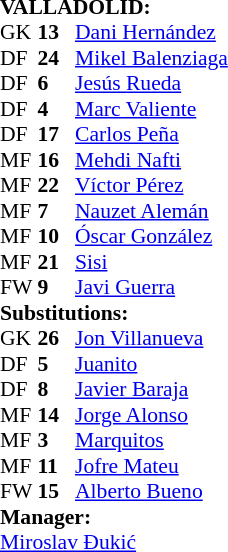<table style="font-size: 90%" cellspacing="0" cellpadding="0">
<tr>
<td colspan=4><strong>VALLADOLID:</strong></td>
</tr>
<tr>
<th width=25></th>
<th width=25></th>
</tr>
<tr>
<td>GK</td>
<td><strong>13</strong></td>
<td> <a href='#'>Dani Hernández</a></td>
</tr>
<tr>
<td>DF</td>
<td><strong>24</strong></td>
<td> <a href='#'>Mikel Balenziaga</a></td>
</tr>
<tr>
<td>DF</td>
<td><strong>6</strong></td>
<td> <a href='#'>Jesús Rueda</a></td>
<td></td>
</tr>
<tr>
<td>DF</td>
<td><strong>4</strong></td>
<td> <a href='#'>Marc Valiente</a></td>
</tr>
<tr>
<td>DF</td>
<td><strong>17</strong></td>
<td> <a href='#'>Carlos Peña</a></td>
</tr>
<tr>
<td>MF</td>
<td><strong>16</strong></td>
<td> <a href='#'>Mehdi Nafti</a></td>
</tr>
<tr>
<td>MF</td>
<td><strong>22</strong></td>
<td> <a href='#'>Víctor Pérez</a></td>
</tr>
<tr>
<td>MF</td>
<td><strong>7</strong></td>
<td> <a href='#'>Nauzet Alemán</a></td>
<td></td>
<td></td>
</tr>
<tr>
<td>MF</td>
<td><strong>10</strong></td>
<td> <a href='#'>Óscar González</a></td>
<td></td>
<td></td>
</tr>
<tr>
<td>MF</td>
<td><strong>21</strong></td>
<td> <a href='#'>Sisi</a></td>
<td></td>
</tr>
<tr>
<td>FW</td>
<td><strong>9</strong></td>
<td> <a href='#'>Javi Guerra</a></td>
<td></td>
<td></td>
</tr>
<tr>
<td colspan=3><strong>Substitutions:</strong></td>
</tr>
<tr>
<td>GK</td>
<td><strong>26</strong></td>
<td> <a href='#'>Jon Villanueva</a></td>
</tr>
<tr>
<td>DF</td>
<td><strong>5</strong></td>
<td> <a href='#'>Juanito</a></td>
</tr>
<tr>
<td>DF</td>
<td><strong>8</strong></td>
<td> <a href='#'>Javier Baraja</a></td>
<td></td>
<td></td>
</tr>
<tr>
<td>MF</td>
<td><strong>14</strong></td>
<td> <a href='#'>Jorge Alonso</a></td>
</tr>
<tr>
<td>MF</td>
<td><strong>3</strong></td>
<td> <a href='#'>Marquitos</a></td>
</tr>
<tr>
<td>MF</td>
<td><strong>11</strong></td>
<td> <a href='#'>Jofre Mateu</a></td>
<td></td>
<td></td>
</tr>
<tr>
<td>FW</td>
<td><strong>15</strong></td>
<td> <a href='#'>Alberto Bueno</a></td>
<td></td>
<td></td>
</tr>
<tr>
<td colspan=3><strong>Manager:</strong></td>
</tr>
<tr>
<td colspan=3> <a href='#'>Miroslav Đukić</a></td>
</tr>
</table>
